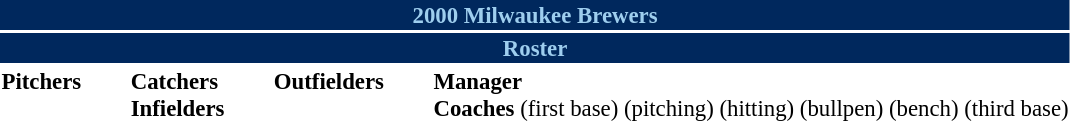<table class="toccolours" style="font-size: 95%;">
<tr>
<th colspan="10" style="background-color: #00285D; color:#9ECEEE;  text-align: center;">2000 Milwaukee Brewers</th>
</tr>
<tr>
<td colspan="10" style="background-color: #00285D; color: #9ECEEE; text-align: center;"><strong>Roster</strong></td>
</tr>
<tr>
<td valign="top"><strong>Pitchers</strong><br>






















</td>
<td width="25px"></td>
<td valign="top"><strong>Catchers</strong><br>


<strong>Infielders</strong>










</td>
<td width="25px"></td>
<td valign="top"><strong>Outfielders</strong><br>






</td>
<td width="25px"></td>
<td valign="top"><strong>Manager</strong><br>
<strong>Coaches</strong>
 (first base)
 (pitching)
 (hitting)
 (bullpen)
 (bench)
 (third base)</td>
</tr>
<tr>
</tr>
</table>
